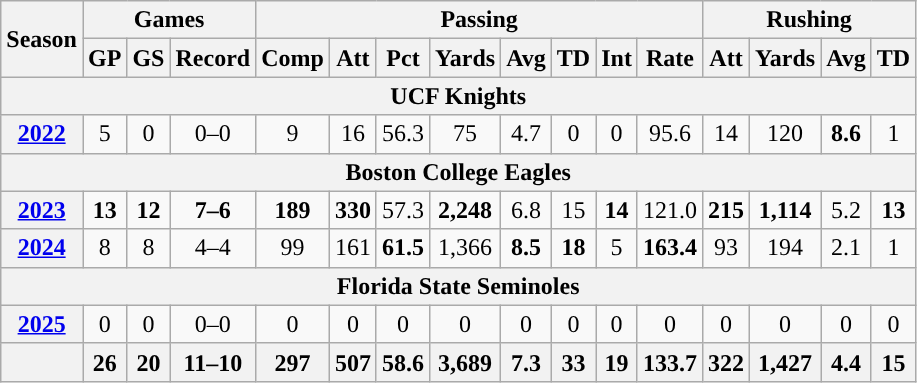<table class="wikitable" style="text-align:center;">
<tr>
<th rowspan="2">Season</th>
<th colspan="3">Games</th>
<th colspan="8">Passing</th>
<th colspan="4">Rushing</th>
</tr>
<tr>
<th>GP</th>
<th>GS</th>
<th>Record</th>
<th>Comp</th>
<th>Att</th>
<th>Pct</th>
<th>Yards</th>
<th>Avg</th>
<th>TD</th>
<th>Int</th>
<th>Rate</th>
<th>Att</th>
<th>Yards</th>
<th>Avg</th>
<th>TD</th>
</tr>
<tr>
<th colspan="16">UCF Knights</th>
</tr>
<tr>
<th><a href='#'>2022</a></th>
<td>5</td>
<td>0</td>
<td>0–0</td>
<td>9</td>
<td>16</td>
<td>56.3</td>
<td>75</td>
<td>4.7</td>
<td>0</td>
<td>0</td>
<td>95.6</td>
<td>14</td>
<td>120</td>
<td><strong>8.6</strong></td>
<td>1</td>
</tr>
<tr>
<th colspan="16">Boston College Eagles</th>
</tr>
<tr>
<th><a href='#'>2023</a></th>
<td><strong>13</strong></td>
<td><strong>12</strong></td>
<td><strong>7–6</strong></td>
<td><strong>189</strong></td>
<td><strong>330</strong></td>
<td>57.3</td>
<td><strong>2,248</strong></td>
<td>6.8</td>
<td>15</td>
<td><strong>14</strong></td>
<td>121.0</td>
<td><strong>215</strong></td>
<td><strong>1,114</strong></td>
<td>5.2</td>
<td><strong>13</strong></td>
</tr>
<tr>
<th><a href='#'>2024</a></th>
<td>8</td>
<td>8</td>
<td>4–4</td>
<td>99</td>
<td>161</td>
<td><strong>61.5</strong></td>
<td>1,366</td>
<td><strong>8.5</strong></td>
<td><strong>18</strong></td>
<td>5</td>
<td><strong>163.4</strong></td>
<td>93</td>
<td>194</td>
<td>2.1</td>
<td>1</td>
</tr>
<tr>
<th colspan="16">Florida State Seminoles</th>
</tr>
<tr>
<th><a href='#'>2025</a></th>
<td>0</td>
<td>0</td>
<td>0–0</td>
<td>0</td>
<td>0</td>
<td>0</td>
<td>0</td>
<td>0</td>
<td>0</td>
<td>0</td>
<td>0</td>
<td>0</td>
<td>0</td>
<td>0</td>
<td>0</td>
</tr>
<tr>
<th></th>
<th>26</th>
<th>20</th>
<th>11–10</th>
<th>297</th>
<th>507</th>
<th>58.6</th>
<th>3,689</th>
<th>7.3</th>
<th>33</th>
<th>19</th>
<th>133.7</th>
<th>322</th>
<th>1,427</th>
<th>4.4</th>
<th>15</th>
</tr>
</table>
